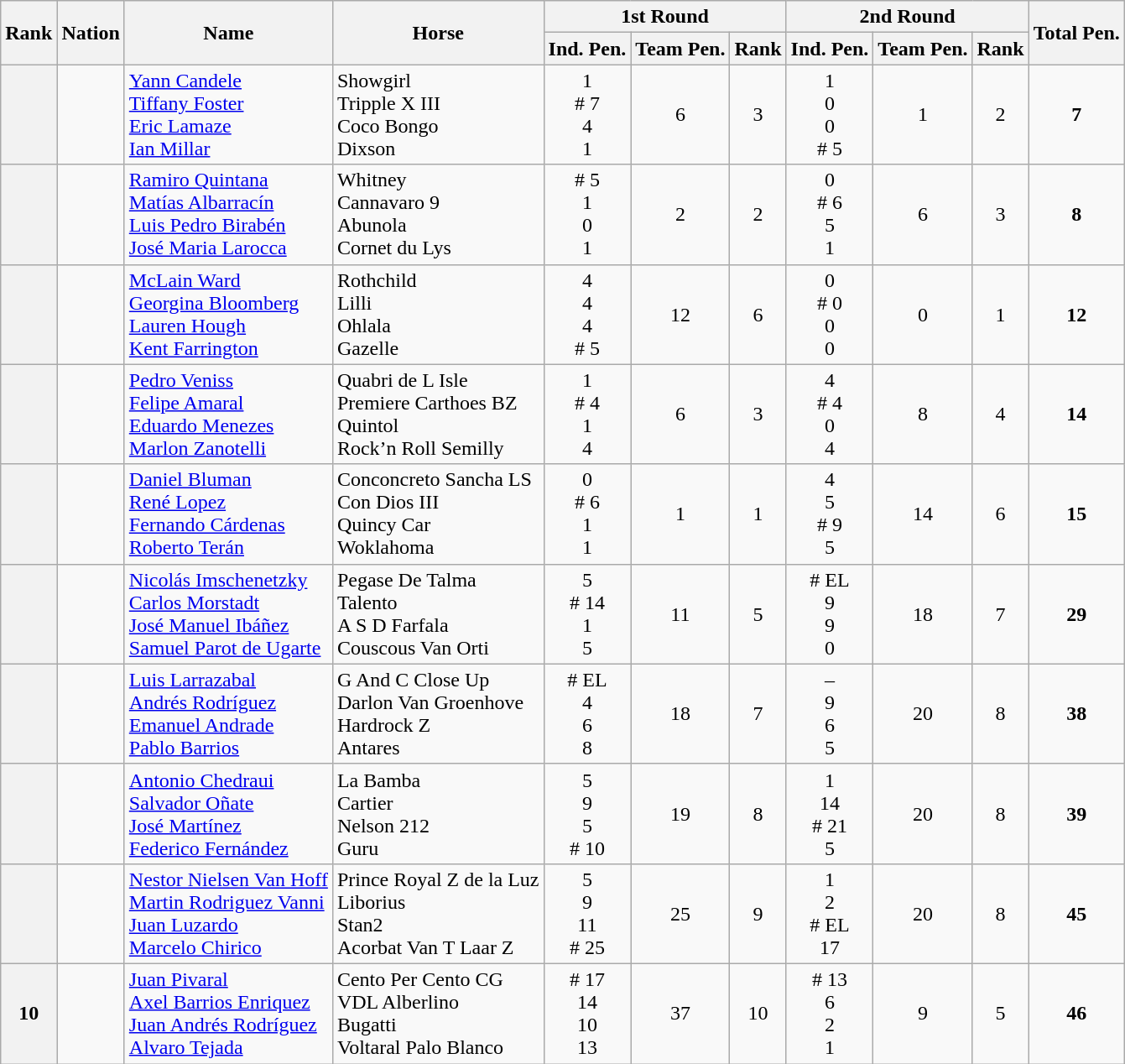<table class="wikitable" style="text-align:center">
<tr>
<th rowspan="2">Rank</th>
<th rowspan="2">Nation</th>
<th rowspan="2">Name</th>
<th rowspan="2">Horse</th>
<th colspan="3">1st Round</th>
<th colspan="3">2nd Round</th>
<th rowspan="2">Total Pen.</th>
</tr>
<tr>
<th>Ind. Pen.</th>
<th>Team Pen.</th>
<th>Rank</th>
<th>Ind. Pen.</th>
<th>Team Pen.</th>
<th>Rank</th>
</tr>
<tr>
<th></th>
<td align="left"></td>
<td align="left"><a href='#'>Yann Candele</a><br><a href='#'>Tiffany Foster</a><br><a href='#'>Eric Lamaze</a><br><a href='#'>Ian Millar</a></td>
<td align="left">Showgirl<br>Tripple X III<br>Coco Bongo<br>Dixson</td>
<td>1<br># 7<br>4<br>1</td>
<td>6</td>
<td>3</td>
<td>1<br>0<br>0<br> # 5</td>
<td>1</td>
<td>2</td>
<td><strong>7</strong></td>
</tr>
<tr>
<th></th>
<td align="left"></td>
<td align="left"><a href='#'>Ramiro Quintana</a><br><a href='#'>Matías Albarracín</a><br><a href='#'>Luis Pedro Birabén</a><br><a href='#'>José Maria Larocca</a></td>
<td align="left">Whitney<br>Cannavaro 9<br>Abunola<br>Cornet du Lys</td>
<td># 5<br>1<br>0<br>1</td>
<td>2</td>
<td>2</td>
<td>0<br># 6<br>5<br> 1</td>
<td>6</td>
<td>3</td>
<td><strong>8</strong></td>
</tr>
<tr>
<th></th>
<td align="left"></td>
<td align="left"><a href='#'>McLain Ward</a><br><a href='#'>Georgina Bloomberg</a><br><a href='#'>Lauren Hough</a><br><a href='#'>Kent Farrington</a></td>
<td align="left">Rothchild<br>Lilli<br>Ohlala<br>Gazelle</td>
<td>4<br>4<br>4<br># 5</td>
<td>12</td>
<td>6</td>
<td>0<br># 0<br>0<br> 0</td>
<td>0</td>
<td>1</td>
<td><strong>12</strong></td>
</tr>
<tr>
<th></th>
<td align="left"></td>
<td align="left"><a href='#'>Pedro Veniss</a><br><a href='#'>Felipe Amaral</a><br><a href='#'>Eduardo Menezes</a><br><a href='#'>Marlon Zanotelli</a></td>
<td align="left">Quabri de L Isle<br>Premiere Carthoes BZ<br> Quintol<br>Rock’n Roll Semilly</td>
<td>1<br># 4<br>1<br>4</td>
<td>6</td>
<td>3</td>
<td>4<br># 4<br>0<br> 4</td>
<td>8</td>
<td>4</td>
<td><strong>14</strong></td>
</tr>
<tr>
<th></th>
<td align="left"></td>
<td align="left"><a href='#'>Daniel Bluman</a><br><a href='#'>René Lopez</a><br><a href='#'>Fernando Cárdenas</a><br><a href='#'>Roberto Terán</a></td>
<td align="left">Conconcreto Sancha LS<br>Con Dios III<br> Quincy Car<br>Woklahoma</td>
<td>0<br># 6<br>1<br>1</td>
<td>1</td>
<td>1</td>
<td>4<br>5<br># 9<br> 5</td>
<td>14</td>
<td>6</td>
<td><strong>15</strong></td>
</tr>
<tr>
<th></th>
<td align="left"></td>
<td align="left"><a href='#'>Nicolás Imschenetzky</a><br><a href='#'>Carlos Morstadt</a><br><a href='#'>José Manuel Ibáñez</a><br><a href='#'>Samuel Parot de Ugarte</a></td>
<td align="left">Pegase De Talma<br>Talento<br>A S D Farfala<br>Couscous Van Orti</td>
<td>5<br># 14<br>1<br>5</td>
<td>11</td>
<td>5</td>
<td># EL<br>9<br>9<br>0</td>
<td>18</td>
<td>7</td>
<td><strong>29</strong></td>
</tr>
<tr>
<th></th>
<td align="left"></td>
<td align="left"><a href='#'>Luis Larrazabal</a><br><a href='#'>Andrés Rodríguez</a><br><a href='#'>Emanuel Andrade</a><br><a href='#'>Pablo Barrios</a></td>
<td align="left">G And C Close Up<br>Darlon Van Groenhove<br>Hardrock Z<br>Antares</td>
<td># EL<br>4<br>6<br>8</td>
<td>18</td>
<td>7</td>
<td>– <br>9<br>6<br>5</td>
<td>20</td>
<td>8</td>
<td><strong>38</strong></td>
</tr>
<tr>
<th></th>
<td align="left"></td>
<td align="left"><a href='#'>Antonio Chedraui</a><br><a href='#'>Salvador Oñate</a><br><a href='#'>José Martínez</a><br><a href='#'>Federico Fernández</a></td>
<td align="left">La Bamba<br>Cartier<br>Nelson 212<br>Guru</td>
<td>5<br>9<br>5<br># 10</td>
<td>19</td>
<td>8</td>
<td>1 <br>14<br># 21<br>5</td>
<td>20</td>
<td>8</td>
<td><strong>39</strong></td>
</tr>
<tr>
<th></th>
<td align="left"></td>
<td align="left"><a href='#'>Nestor Nielsen Van Hoff</a><br><a href='#'>Martin Rodriguez Vanni</a><br><a href='#'>Juan Luzardo</a><br><a href='#'>Marcelo Chirico</a></td>
<td align="left">Prince Royal Z de la Luz<br>Liborius<br>Stan2<br>Acorbat Van T Laar Z</td>
<td>5<br>9<br>11<br># 25</td>
<td>25</td>
<td>9</td>
<td>1 <br>2<br># EL<br>17</td>
<td>20</td>
<td>8</td>
<td><strong>45</strong></td>
</tr>
<tr>
<th>10</th>
<td align="left"></td>
<td align="left"><a href='#'>Juan Pivaral</a><br><a href='#'>Axel Barrios Enriquez</a><br><a href='#'>Juan Andrés Rodríguez</a><br><a href='#'>Alvaro Tejada</a></td>
<td align="left">Cento Per Cento CG<br>VDL Alberlino<br>Bugatti<br>Voltaral Palo Blanco</td>
<td># 17<br>14<br>10<br>13</td>
<td>37</td>
<td>10</td>
<td># 13 <br>6<br>2<br>1</td>
<td>9</td>
<td>5</td>
<td><strong>46</strong></td>
</tr>
</table>
